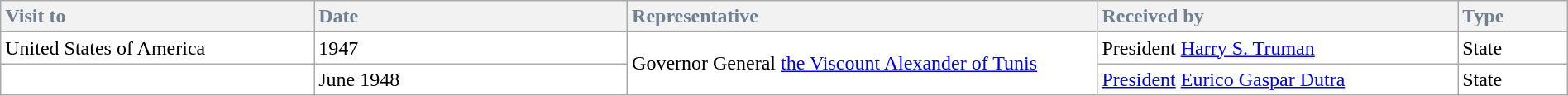<table class="wikitable" style="width:100%; margin: 1em 1em 1em 0; background:white; border-collapse: collapse;">
<tr bgcolor="#F8F4FF">
<th style="width:20%; text-align:left; color:#708090;">Visit to</th>
<th style="width:20%; text-align:left; color:#708090;">Date</th>
<th style="width:30%; text-align:left; color:#708090;">Representative</th>
<th style="width:23%; text-align:left; color:#708090;">Received by</th>
<th style="width:10%; text-align:left; color:#708090;">Type</th>
</tr>
<tr>
<td> United States of America</td>
<td>1947</td>
<td rowspan="2">Governor General <a href='#'>the Viscount Alexander of Tunis</a></td>
<td>President <a href='#'>Harry S. Truman</a></td>
<td>State</td>
</tr>
<tr>
<td></td>
<td>June 1948</td>
<td><a href='#'>President</a> <a href='#'>Eurico Gaspar Dutra</a></td>
<td>State</td>
</tr>
</table>
